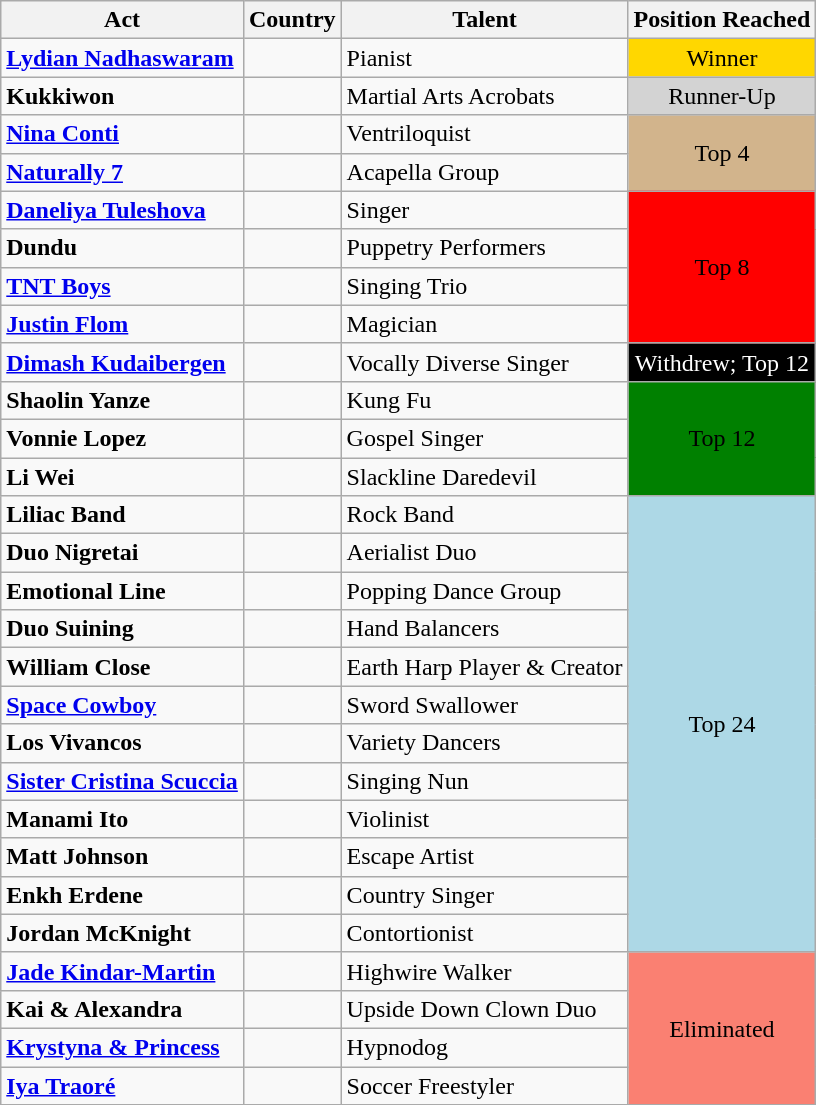<table class="wikitable sortable">
<tr valign="top">
<th style="text-align:center">Act</th>
<th style="text-align:center">Country</th>
<th style="text-align:center">Talent</th>
<th style="text-align:center">Position Reached</th>
</tr>
<tr>
<td><strong><a href='#'>Lydian Nadhaswaram</a></strong></td>
<td></td>
<td>Pianist</td>
<td align=center bgcolor=gold>Winner</td>
</tr>
<tr>
<td><strong>Kukkiwon</strong></td>
<td></td>
<td>Martial Arts Acrobats</td>
<td align=center bgcolor=lightgrey>Runner-Up</td>
</tr>
<tr>
<td><strong><a href='#'>Nina Conti</a></strong></td>
<td></td>
<td>Ventriloquist</td>
<td align=center rowspan="2"bgcolor=Tan>Top 4</td>
</tr>
<tr>
<td><strong><a href='#'>Naturally 7</a></strong></td>
<td></td>
<td>Acapella Group</td>
</tr>
<tr>
<td><strong><a href='#'>Daneliya Tuleshova</a></strong></td>
<td></td>
<td>Singer</td>
<td align=center rowspan="4"bgcolor=red>Top 8</td>
</tr>
<tr>
<td><strong>Dundu</strong></td>
<td></td>
<td>Puppetry Performers</td>
</tr>
<tr>
<td><strong><a href='#'>TNT Boys</a></strong></td>
<td></td>
<td>Singing Trio</td>
</tr>
<tr>
<td><strong><a href='#'>Justin Flom</a></strong></td>
<td></td>
<td>Magician</td>
</tr>
<tr>
<td><strong><a href='#'>Dimash Kudaibergen</a></strong></td>
<td></td>
<td>Vocally Diverse Singer</td>
<td align=center style="background: black; color: white">Withdrew; Top 12</td>
</tr>
<tr>
<td><strong>Shaolin Yanze</strong></td>
<td></td>
<td>Kung Fu</td>
<td align=center rowspan="3"bgcolor=green>Top 12</td>
</tr>
<tr>
<td><strong>Vonnie Lopez</strong></td>
<td></td>
<td>Gospel Singer</td>
</tr>
<tr>
<td><strong>Li Wei</strong></td>
<td></td>
<td>Slackline Daredevil</td>
</tr>
<tr>
<td><strong>Liliac Band</strong></td>
<td></td>
<td>Rock Band</td>
<td align=center rowspan="12"bgcolor=lightblue>Top 24</td>
</tr>
<tr>
<td><strong>Duo Nigretai</strong></td>
<td></td>
<td>Aerialist Duo</td>
</tr>
<tr>
<td><strong>Emotional Line</strong></td>
<td></td>
<td>Popping Dance Group</td>
</tr>
<tr>
<td><strong>Duo Suining</strong></td>
<td></td>
<td>Hand Balancers</td>
</tr>
<tr>
<td><strong>William Close</strong></td>
<td></td>
<td>Earth Harp Player & Creator</td>
</tr>
<tr>
<td><strong><a href='#'>Space Cowboy</a></strong></td>
<td></td>
<td>Sword Swallower</td>
</tr>
<tr>
<td><strong>Los Vivancos</strong></td>
<td></td>
<td>Variety Dancers</td>
</tr>
<tr>
<td><strong><a href='#'>Sister Cristina Scuccia</a></strong></td>
<td></td>
<td>Singing Nun</td>
</tr>
<tr>
<td><strong>Manami Ito</strong></td>
<td></td>
<td>Violinist</td>
</tr>
<tr>
<td><strong>Matt Johnson</strong></td>
<td></td>
<td>Escape Artist</td>
</tr>
<tr>
<td><strong>Enkh Erdene</strong></td>
<td></td>
<td>Country Singer</td>
</tr>
<tr>
<td><strong>Jordan McKnight</strong></td>
<td></td>
<td>Contortionist</td>
</tr>
<tr>
<td><strong><a href='#'>Jade Kindar-Martin</a></strong></td>
<td></td>
<td>Highwire Walker</td>
<td align=center rowspan="4"bgcolor=salmon>Eliminated</td>
</tr>
<tr>
<td><strong>Kai & Alexandra</strong></td>
<td></td>
<td>Upside Down Clown Duo</td>
</tr>
<tr>
<td><strong><a href='#'>Krystyna & Princess</a></strong></td>
<td></td>
<td>Hypnodog</td>
</tr>
<tr>
<td><strong><a href='#'>Iya Traoré</a></strong></td>
<td></td>
<td>Soccer Freestyler</td>
</tr>
<tr>
</tr>
</table>
